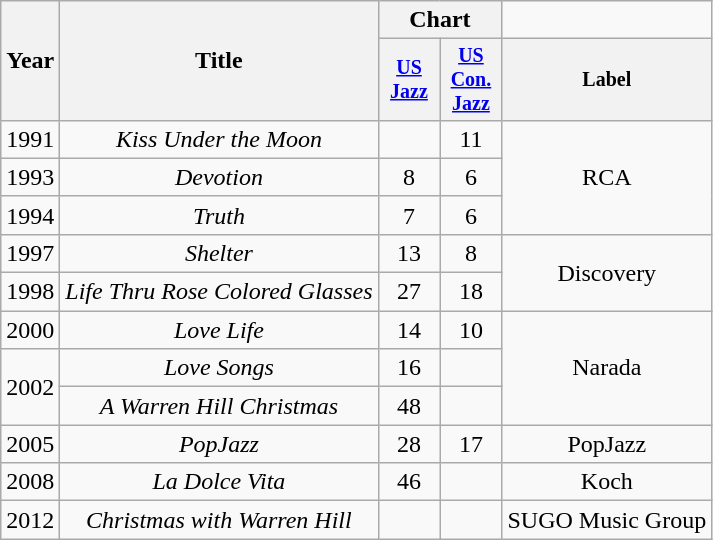<table class="wikitable" style="text-align:center;">
<tr>
<th rowspan="2">Year</th>
<th rowspan="2">Title</th>
<th colspan="2">Chart</th>
</tr>
<tr style="font-size:smaller;">
<th width="35"><a href='#'>US Jazz</a><br></th>
<th width="35"><a href='#'>US Con. Jazz</a><br></th>
<th colspan="2">Label</th>
</tr>
<tr>
<td>1991</td>
<td><em>Kiss Under the Moon</em></td>
<td></td>
<td>11</td>
<td rowspan="3">RCA</td>
</tr>
<tr>
<td>1993</td>
<td><em>Devotion</em></td>
<td>8</td>
<td>6</td>
</tr>
<tr>
<td>1994</td>
<td><em>Truth</em></td>
<td>7</td>
<td>6</td>
</tr>
<tr>
<td>1997</td>
<td><em>Shelter</em></td>
<td>13</td>
<td>8</td>
<td rowspan=2>Discovery</td>
</tr>
<tr>
<td>1998</td>
<td><em>Life Thru Rose Colored Glasses</em></td>
<td>27</td>
<td>18</td>
</tr>
<tr>
<td>2000</td>
<td><em>Love Life</em></td>
<td>14</td>
<td>10</td>
<td rowspan=3>Narada</td>
</tr>
<tr>
<td rowspan=2>2002</td>
<td><em>Love Songs</em></td>
<td>16</td>
<td></td>
</tr>
<tr>
<td><em>A Warren Hill Christmas</em></td>
<td>48</td>
<td></td>
</tr>
<tr>
<td>2005</td>
<td><em>PopJazz</em></td>
<td>28</td>
<td>17</td>
<td>PopJazz</td>
</tr>
<tr>
<td>2008</td>
<td><em>La Dolce Vita</em></td>
<td>46</td>
<td></td>
<td>Koch</td>
</tr>
<tr>
<td>2012</td>
<td><em>Christmas with Warren Hill</em></td>
<td></td>
<td></td>
<td>SUGO Music Group</td>
</tr>
</table>
